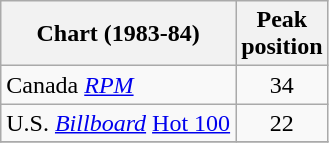<table class="wikitable sortable" style="text-align:center;">
<tr>
<th>Chart (1983-84)</th>
<th>Peak<br>position</th>
</tr>
<tr>
<td align="left">Canada <em><a href='#'>RPM</a></em></td>
<td>34</td>
</tr>
<tr>
<td align="left">U.S. <em><a href='#'>Billboard</a></em> <a href='#'>Hot 100</a></td>
<td>22</td>
</tr>
<tr>
</tr>
</table>
